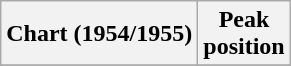<table class="wikitable">
<tr>
<th>Chart (1954/1955)</th>
<th>Peak<br>position</th>
</tr>
<tr>
</tr>
</table>
